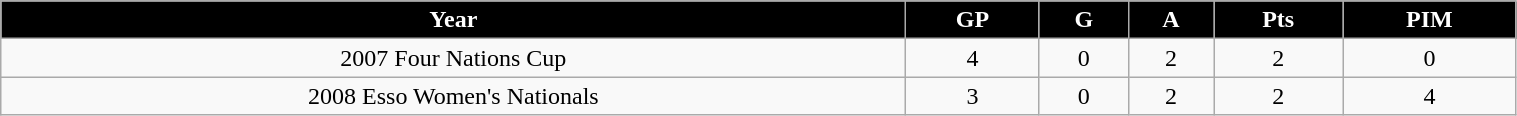<table class="wikitable" width="80%">
<tr align="center"  style=" background:black;color:white;">
<td><strong>Year</strong></td>
<td><strong>GP</strong></td>
<td><strong>G</strong></td>
<td><strong>A</strong></td>
<td><strong>Pts</strong></td>
<td><strong>PIM</strong></td>
</tr>
<tr align="center" bgcolor="">
<td>2007 Four Nations Cup</td>
<td>4</td>
<td>0</td>
<td>2</td>
<td>2</td>
<td>0</td>
</tr>
<tr align="center" bgcolor="">
<td>2008 Esso Women's Nationals</td>
<td>3</td>
<td>0</td>
<td>2</td>
<td>2</td>
<td>4</td>
</tr>
</table>
